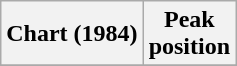<table class="wikitable plainrowheaders">
<tr>
<th scope="col">Chart (1984)</th>
<th scope="col">Peak<br>position</th>
</tr>
<tr>
</tr>
</table>
